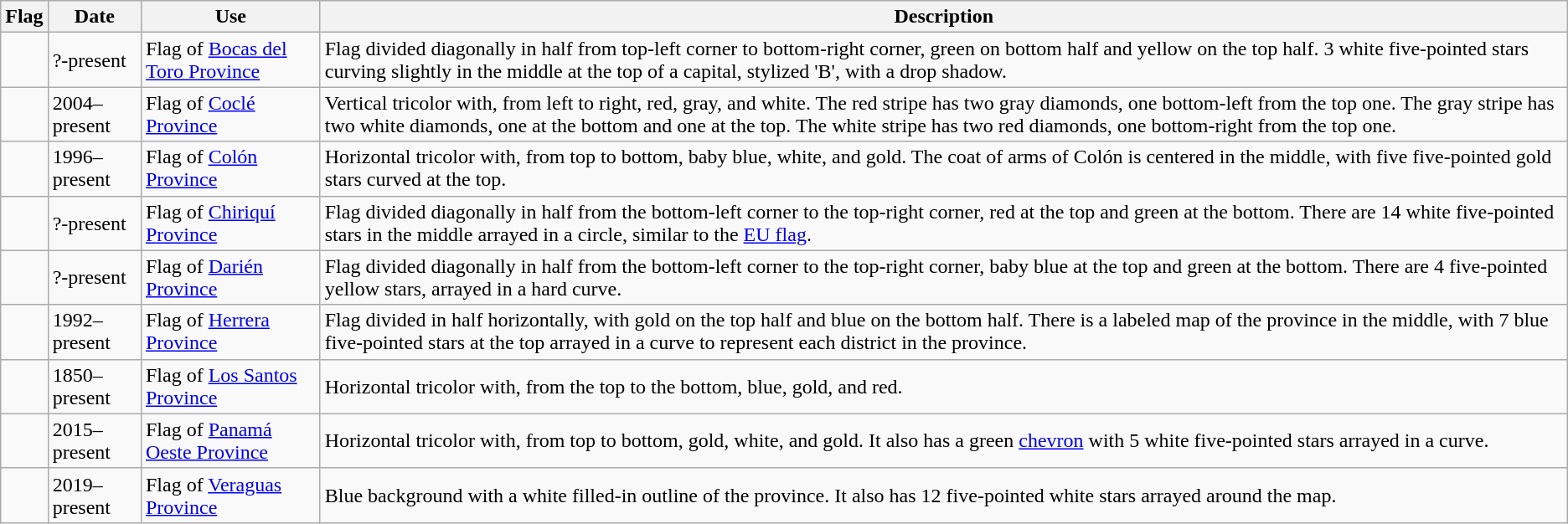<table class="wikitable">
<tr>
<th>Flag</th>
<th>Date</th>
<th>Use</th>
<th>Description</th>
</tr>
<tr>
<td></td>
<td>?-present</td>
<td>Flag of <a href='#'>Bocas del Toro Province</a></td>
<td>Flag divided diagonally in half from top-left corner to bottom-right corner, green on bottom half and yellow on the top half. 3 white five-pointed stars curving slightly in the middle at the top of a capital, stylized 'B', with a drop shadow.</td>
</tr>
<tr>
<td></td>
<td>2004–present</td>
<td>Flag of <a href='#'>Coclé Province</a></td>
<td>Vertical tricolor with, from left to right, red, gray, and white. The red stripe has two gray diamonds, one bottom-left from the top one. The gray stripe has two white diamonds, one at the bottom and one at the top. The white stripe has two red diamonds, one bottom-right from the top one.</td>
</tr>
<tr>
<td></td>
<td>1996–present</td>
<td>Flag of <a href='#'>Colón Province</a></td>
<td>Horizontal tricolor with, from top to bottom, baby blue, white, and gold. The coat of arms of Colón is centered in the middle, with five five-pointed gold stars curved at the top.</td>
</tr>
<tr>
<td></td>
<td>?-present</td>
<td>Flag of <a href='#'>Chiriquí Province</a></td>
<td>Flag divided diagonally in half from the bottom-left corner to the top-right corner, red at the top and green at the bottom. There are 14 white five-pointed stars in the middle arrayed in a circle, similar to the <a href='#'>EU flag</a>.</td>
</tr>
<tr>
<td></td>
<td>?-present</td>
<td>Flag of <a href='#'>Darién Province</a></td>
<td>Flag divided diagonally in half from the bottom-left corner to the top-right corner, baby blue at the top and green at the bottom. There are 4 five-pointed yellow stars, arrayed in a hard curve.</td>
</tr>
<tr>
<td></td>
<td>1992–present</td>
<td>Flag of <a href='#'>Herrera Province</a></td>
<td>Flag divided in half horizontally, with gold on the top half and blue on the bottom half. There is a labeled map of the province in the middle, with 7 blue five-pointed stars at the top arrayed in a curve to represent each district in the province.</td>
</tr>
<tr>
<td></td>
<td>1850–present</td>
<td>Flag of <a href='#'>Los Santos Province</a></td>
<td>Horizontal tricolor with, from the top to the bottom, blue, gold, and red.</td>
</tr>
<tr>
<td></td>
<td>2015–present</td>
<td>Flag of <a href='#'>Panamá Oeste Province</a></td>
<td>Horizontal tricolor with, from top to bottom, gold, white, and gold. It also has a green <a href='#'>chevron</a> with 5 white five-pointed stars arrayed in a curve.</td>
</tr>
<tr>
<td></td>
<td>2019–present</td>
<td>Flag of <a href='#'>Veraguas Province</a></td>
<td>Blue background with a white filled-in outline of the province. It also has 12 five-pointed white stars arrayed around the map.</td>
</tr>
</table>
